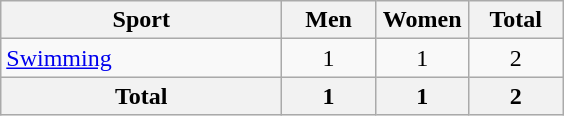<table class="wikitable sortable" style="text-align:center;">
<tr>
<th width=180>Sport</th>
<th width=55>Men</th>
<th width=55>Women</th>
<th width=55>Total</th>
</tr>
<tr>
<td align=left><a href='#'>Swimming</a></td>
<td>1</td>
<td>1</td>
<td>2</td>
</tr>
<tr>
<th>Total</th>
<th>1</th>
<th>1</th>
<th>2</th>
</tr>
</table>
